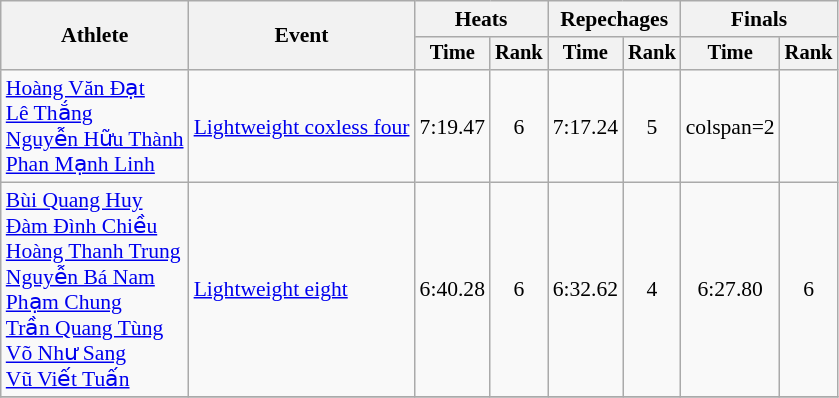<table class="wikitable" style="font-size:90%">
<tr>
<th rowspan="2">Athlete</th>
<th rowspan="2">Event</th>
<th colspan="2">Heats</th>
<th colspan="2">Repechages</th>
<th colspan="2">Finals</th>
</tr>
<tr style="font-size:95%">
<th>Time</th>
<th>Rank</th>
<th>Time</th>
<th>Rank</th>
<th>Time</th>
<th>Rank</th>
</tr>
<tr align=center>
<td align=left><a href='#'>Hoàng Văn Đạt</a><br><a href='#'>Lê Thắng</a><br><a href='#'>Nguyễn Hữu Thành</a><br><a href='#'>Phan Mạnh Linh</a></td>
<td align=left><a href='#'>Lightweight coxless four</a></td>
<td>7:19.47</td>
<td>6 <strong></strong></td>
<td>7:17.24 <strong></strong></td>
<td>5</td>
<td>colspan=2</td>
</tr>
<tr align=center>
<td align=left><a href='#'>Bùi Quang Huy</a><br><a href='#'>Đàm Đình Chiều</a><br><a href='#'>Hoàng Thanh Trung</a><br><a href='#'>Nguyễn Bá Nam</a><br><a href='#'>Phạm Chung</a><br><a href='#'>Trần Quang Tùng</a><br><a href='#'>Võ Như Sang</a><br><a href='#'>Vũ Viết Tuấn</a></td>
<td align=left><a href='#'>Lightweight eight</a></td>
<td>6:40.28</td>
<td>6 <strong></strong></td>
<td>6:32.62</td>
<td>4 <strong></strong></td>
<td>6:27.80</td>
<td>6</td>
</tr>
<tr align=center>
</tr>
</table>
